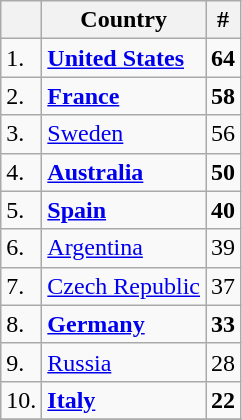<table class="wikitable">
<tr>
<th></th>
<th>Country</th>
<th>#</th>
</tr>
<tr>
<td>1.</td>
<td> <strong><a href='#'>United States</a> </strong></td>
<td><strong>64</strong></td>
</tr>
<tr>
<td>2.</td>
<td> <strong><a href='#'>France</a> </strong></td>
<td><strong>58</strong></td>
</tr>
<tr>
<td>3.</td>
<td> <a href='#'>Sweden</a></td>
<td>56</td>
</tr>
<tr>
<td>4.</td>
<td> <strong><a href='#'>Australia</a></strong></td>
<td><strong>50</strong></td>
</tr>
<tr>
<td>5.</td>
<td> <strong><a href='#'>Spain</a></strong></td>
<td><strong>40</strong></td>
</tr>
<tr>
<td>6.</td>
<td> <a href='#'>Argentina</a></td>
<td>39</td>
</tr>
<tr>
<td>7.</td>
<td> <a href='#'>Czech Republic</a></td>
<td>37</td>
</tr>
<tr>
<td>8.</td>
<td> <strong><a href='#'>Germany</a></strong></td>
<td><strong>33</strong></td>
</tr>
<tr>
<td>9.</td>
<td> <a href='#'>Russia</a></td>
<td>28</td>
</tr>
<tr>
<td>10.</td>
<td> <strong><a href='#'>Italy</a> </strong></td>
<td><strong>22</strong></td>
</tr>
<tr>
</tr>
</table>
